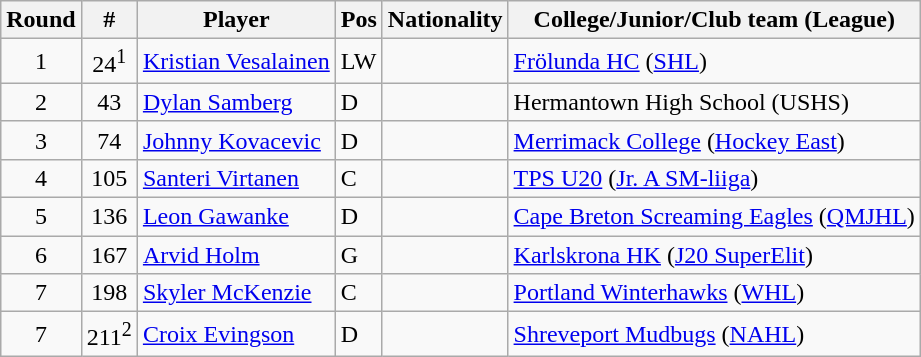<table class="wikitable">
<tr>
<th>Round</th>
<th>#</th>
<th>Player</th>
<th>Pos</th>
<th>Nationality</th>
<th>College/Junior/Club team (League)</th>
</tr>
<tr>
<td style="text-align:center">1</td>
<td style="text-align:center">24<sup>1</sup></td>
<td><a href='#'>Kristian Vesalainen</a></td>
<td>LW</td>
<td></td>
<td><a href='#'>Frölunda HC</a> (<a href='#'>SHL</a>)</td>
</tr>
<tr>
<td style="text-align:center">2</td>
<td style="text-align:center">43</td>
<td><a href='#'>Dylan Samberg</a></td>
<td>D</td>
<td></td>
<td>Hermantown High School (USHS)</td>
</tr>
<tr>
<td style="text-align:center">3</td>
<td style="text-align:center">74</td>
<td><a href='#'>Johnny Kovacevic</a></td>
<td>D</td>
<td></td>
<td><a href='#'>Merrimack College</a> (<a href='#'>Hockey East</a>)</td>
</tr>
<tr>
<td style="text-align:center">4</td>
<td style="text-align:center">105</td>
<td><a href='#'>Santeri Virtanen</a></td>
<td>C</td>
<td></td>
<td><a href='#'>TPS U20</a> (<a href='#'>Jr. A SM-liiga</a>)</td>
</tr>
<tr>
<td style="text-align:center">5</td>
<td style="text-align:center">136</td>
<td><a href='#'>Leon Gawanke</a></td>
<td>D</td>
<td></td>
<td><a href='#'>Cape Breton Screaming Eagles</a> (<a href='#'>QMJHL</a>)</td>
</tr>
<tr>
<td style="text-align:center">6</td>
<td style="text-align:center">167</td>
<td><a href='#'>Arvid Holm</a></td>
<td>G</td>
<td></td>
<td><a href='#'>Karlskrona HK</a> (<a href='#'>J20 SuperElit</a>)</td>
</tr>
<tr>
<td style="text-align:center">7</td>
<td style="text-align:center">198</td>
<td><a href='#'>Skyler McKenzie</a></td>
<td>C</td>
<td></td>
<td><a href='#'>Portland Winterhawks</a> (<a href='#'>WHL</a>)</td>
</tr>
<tr>
<td style="text-align:center">7</td>
<td style="text-align:center">211<sup>2</sup></td>
<td><a href='#'>Croix Evingson</a></td>
<td>D</td>
<td></td>
<td><a href='#'>Shreveport Mudbugs</a> (<a href='#'>NAHL</a>)</td>
</tr>
</table>
